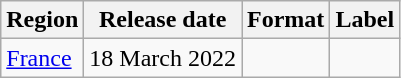<table class="wikitable">
<tr>
<th>Region</th>
<th>Release date</th>
<th>Format</th>
<th>Label</th>
</tr>
<tr>
<td><a href='#'>France</a></td>
<td>18 March 2022</td>
<td></td>
<td></td>
</tr>
</table>
